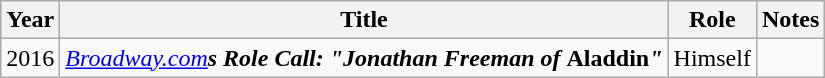<table class="wikitable">
<tr>
<th>Year</th>
<th>Title</th>
<th>Role</th>
<th>Notes</th>
</tr>
<tr>
<td>2016</td>
<td><em><a href='#'>Broadway.com</a><strong>s Role Call: "Jonathan Freeman of </em>Aladdin<em>"</td>
<td>Himself</td>
<td></td>
</tr>
</table>
